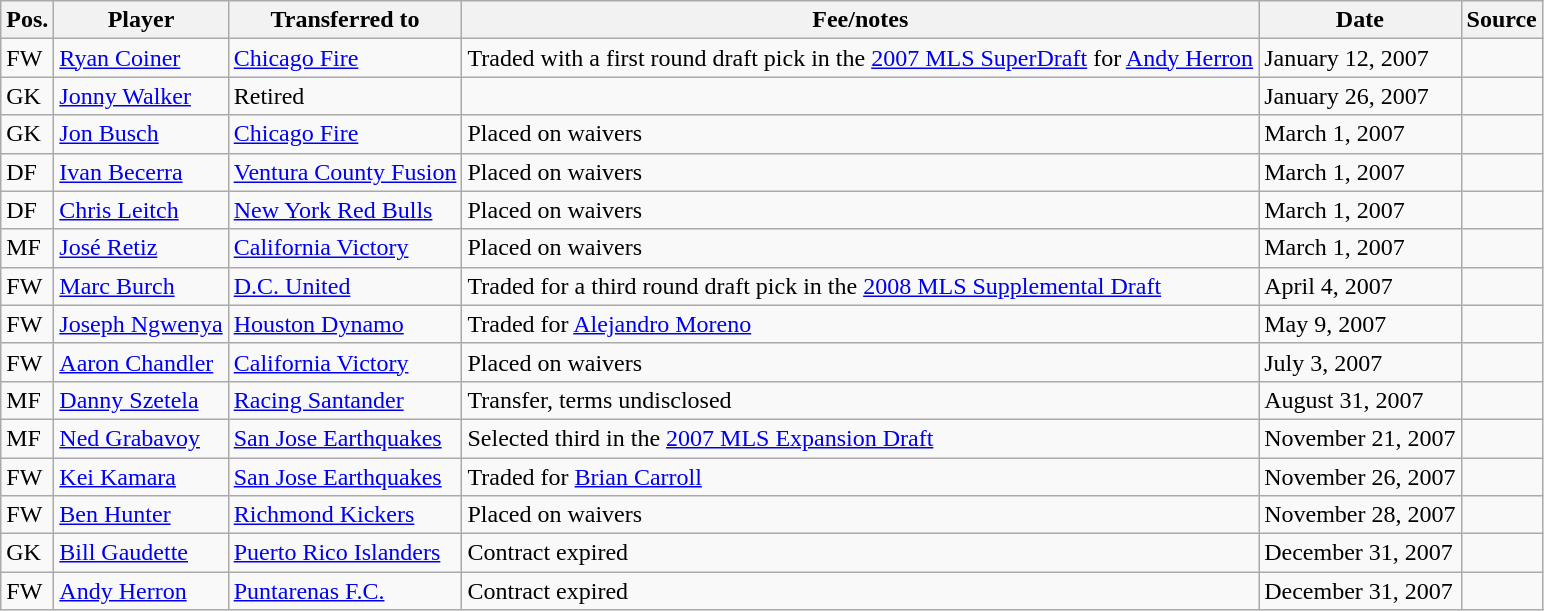<table class="wikitable sortable" style="text-align: left">
<tr>
<th><strong>Pos.</strong></th>
<th><strong>Player</strong></th>
<th><strong>Transferred to</strong></th>
<th><strong>Fee/notes</strong></th>
<th><strong>Date</strong></th>
<th><strong>Source</strong></th>
</tr>
<tr>
<td>FW</td>
<td> <a href='#'>Ryan Coiner</a></td>
<td> <a href='#'>Chicago Fire</a></td>
<td>Traded with a first round draft pick in the <a href='#'>2007 MLS SuperDraft</a> for <a href='#'>Andy Herron</a></td>
<td>January 12, 2007</td>
<td align=center></td>
</tr>
<tr>
<td>GK</td>
<td> <a href='#'>Jonny Walker</a></td>
<td>Retired</td>
<td></td>
<td>January 26, 2007</td>
<td align=center></td>
</tr>
<tr>
<td>GK</td>
<td> <a href='#'>Jon Busch</a></td>
<td> <a href='#'>Chicago Fire</a></td>
<td>Placed on waivers</td>
<td>March 1, 2007</td>
<td align=center></td>
</tr>
<tr>
<td>DF</td>
<td> <a href='#'>Ivan Becerra</a></td>
<td> <a href='#'>Ventura County Fusion</a></td>
<td>Placed on waivers</td>
<td>March 1, 2007</td>
<td align=center></td>
</tr>
<tr>
<td>DF</td>
<td> <a href='#'>Chris Leitch</a></td>
<td> <a href='#'>New York Red Bulls</a></td>
<td>Placed on waivers</td>
<td>March 1, 2007</td>
<td align=center></td>
</tr>
<tr>
<td>MF</td>
<td> <a href='#'>José Retiz</a></td>
<td> <a href='#'>California Victory</a></td>
<td>Placed on waivers</td>
<td>March 1, 2007</td>
<td align=center></td>
</tr>
<tr>
<td>FW</td>
<td> <a href='#'>Marc Burch</a></td>
<td> <a href='#'>D.C. United</a></td>
<td>Traded for a third round draft pick in the <a href='#'>2008 MLS Supplemental Draft</a></td>
<td>April 4, 2007</td>
<td align=center></td>
</tr>
<tr>
<td>FW</td>
<td> <a href='#'>Joseph Ngwenya</a></td>
<td> <a href='#'>Houston Dynamo</a></td>
<td>Traded for <a href='#'>Alejandro Moreno</a></td>
<td>May 9, 2007</td>
<td align=center></td>
</tr>
<tr>
<td>FW</td>
<td> <a href='#'>Aaron Chandler</a></td>
<td> <a href='#'>California Victory</a></td>
<td>Placed on waivers</td>
<td>July 3, 2007</td>
<td align=center></td>
</tr>
<tr>
<td>MF</td>
<td> <a href='#'>Danny Szetela</a></td>
<td> <a href='#'>Racing Santander</a></td>
<td>Transfer, terms undisclosed</td>
<td>August 31, 2007</td>
<td align=center></td>
</tr>
<tr>
<td>MF</td>
<td> <a href='#'>Ned Grabavoy</a></td>
<td> <a href='#'>San Jose Earthquakes</a></td>
<td>Selected third in the <a href='#'>2007 MLS Expansion Draft</a></td>
<td>November 21, 2007</td>
<td align=center></td>
</tr>
<tr>
<td>FW</td>
<td> <a href='#'>Kei Kamara</a></td>
<td> <a href='#'>San Jose Earthquakes</a></td>
<td>Traded for <a href='#'>Brian Carroll</a></td>
<td>November 26, 2007</td>
<td align=center></td>
</tr>
<tr>
<td>FW</td>
<td> <a href='#'>Ben Hunter</a></td>
<td> <a href='#'>Richmond Kickers</a></td>
<td>Placed on waivers</td>
<td>November 28, 2007</td>
<td align=center></td>
</tr>
<tr>
<td>GK</td>
<td> <a href='#'>Bill Gaudette</a></td>
<td> <a href='#'>Puerto Rico Islanders</a></td>
<td>Contract expired</td>
<td>December 31, 2007</td>
<td align=center></td>
</tr>
<tr>
<td>FW</td>
<td> <a href='#'>Andy Herron</a></td>
<td> <a href='#'>Puntarenas F.C.</a></td>
<td>Contract expired</td>
<td>December 31, 2007</td>
<td align=center></td>
</tr>
</table>
